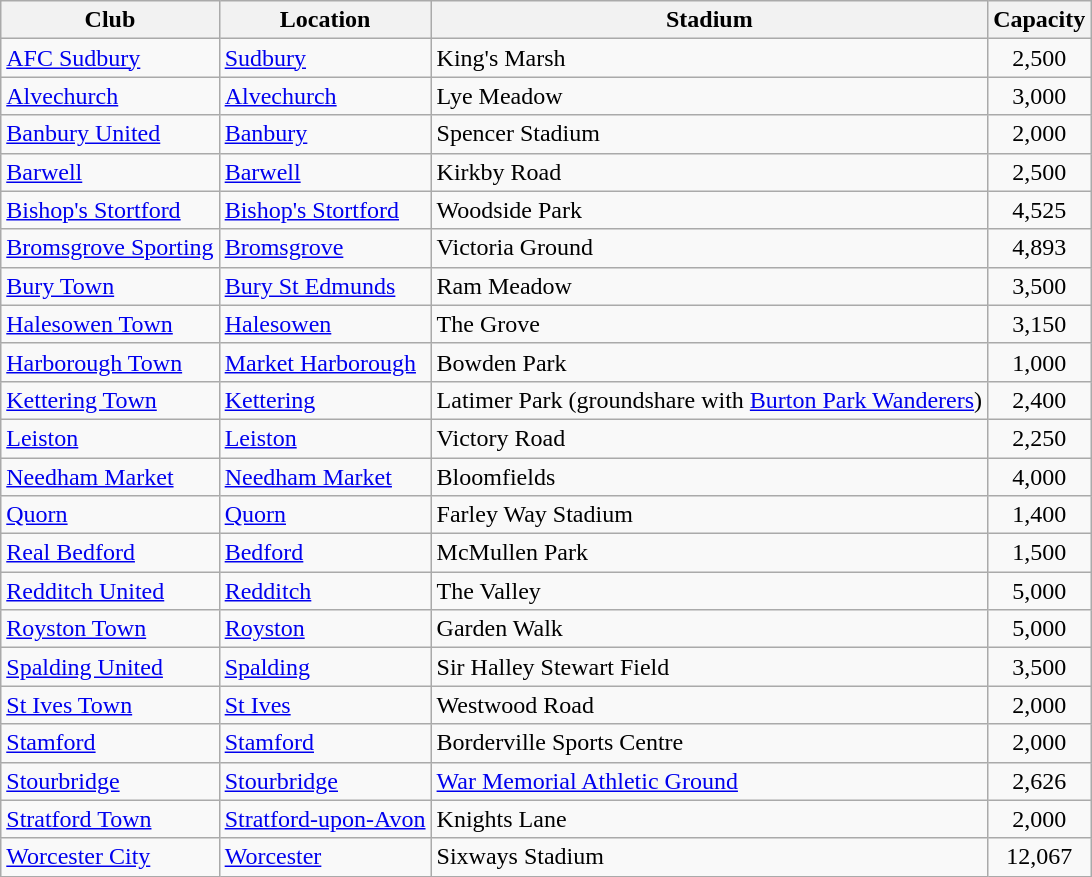<table class="wikitable sortable">
<tr>
<th>Club</th>
<th>Location</th>
<th>Stadium</th>
<th>Capacity</th>
</tr>
<tr>
<td><a href='#'>AFC Sudbury</a></td>
<td><a href='#'>Sudbury</a></td>
<td>King's Marsh</td>
<td style="text-align:center;">2,500</td>
</tr>
<tr>
<td><a href='#'>Alvechurch</a></td>
<td><a href='#'>Alvechurch</a></td>
<td>Lye Meadow</td>
<td align="center">3,000</td>
</tr>
<tr>
<td><a href='#'>Banbury United</a></td>
<td><a href='#'>Banbury</a></td>
<td>Spencer Stadium</td>
<td align="center">2,000</td>
</tr>
<tr>
<td><a href='#'>Barwell</a></td>
<td><a href='#'>Barwell</a></td>
<td>Kirkby Road</td>
<td align="center">2,500</td>
</tr>
<tr>
<td><a href='#'>Bishop's Stortford</a></td>
<td><a href='#'>Bishop's Stortford</a></td>
<td>Woodside Park</td>
<td style="text-align:center;">4,525</td>
</tr>
<tr>
<td><a href='#'>Bromsgrove Sporting</a></td>
<td><a href='#'>Bromsgrove</a></td>
<td>Victoria Ground</td>
<td align="center">4,893</td>
</tr>
<tr>
<td><a href='#'>Bury Town</a></td>
<td><a href='#'>Bury St Edmunds</a></td>
<td>Ram Meadow</td>
<td align="center">3,500</td>
</tr>
<tr>
<td><a href='#'>Halesowen Town</a></td>
<td><a href='#'>Halesowen</a></td>
<td>The Grove</td>
<td align="center">3,150</td>
</tr>
<tr>
<td><a href='#'>Harborough Town</a></td>
<td><a href='#'>Market Harborough</a></td>
<td>Bowden Park</td>
<td align="center">1,000</td>
</tr>
<tr>
<td><a href='#'>Kettering Town</a></td>
<td><a href='#'>Kettering</a></td>
<td>Latimer Park (groundshare with <a href='#'>Burton Park Wanderers</a>)</td>
<td align="center">2,400</td>
</tr>
<tr>
<td><a href='#'>Leiston</a></td>
<td><a href='#'>Leiston</a></td>
<td>Victory Road</td>
<td align="center">2,250</td>
</tr>
<tr>
<td><a href='#'>Needham Market</a></td>
<td><a href='#'>Needham Market</a></td>
<td>Bloomfields</td>
<td align="center">4,000</td>
</tr>
<tr>
<td><a href='#'>Quorn</a></td>
<td><a href='#'>Quorn</a></td>
<td>Farley Way Stadium</td>
<td align="center">1,400</td>
</tr>
<tr>
<td><a href='#'>Real Bedford</a></td>
<td><a href='#'>Bedford</a></td>
<td>McMullen Park</td>
<td align="center">1,500</td>
</tr>
<tr>
<td><a href='#'>Redditch United</a></td>
<td><a href='#'>Redditch</a></td>
<td>The Valley</td>
<td align="center">5,000</td>
</tr>
<tr>
<td><a href='#'>Royston Town</a></td>
<td><a href='#'>Royston</a></td>
<td>Garden Walk</td>
<td align="center">5,000</td>
</tr>
<tr>
<td><a href='#'>Spalding United</a></td>
<td><a href='#'>Spalding</a></td>
<td>Sir Halley Stewart Field</td>
<td align="center">3,500</td>
</tr>
<tr>
<td><a href='#'>St Ives Town</a></td>
<td><a href='#'>St Ives</a></td>
<td>Westwood Road</td>
<td align="center">2,000</td>
</tr>
<tr>
<td><a href='#'>Stamford</a></td>
<td><a href='#'>Stamford</a></td>
<td>Borderville Sports Centre</td>
<td align="center">2,000</td>
</tr>
<tr>
<td><a href='#'>Stourbridge</a></td>
<td><a href='#'>Stourbridge</a></td>
<td><a href='#'>War Memorial Athletic Ground</a></td>
<td align="center">2,626</td>
</tr>
<tr>
<td><a href='#'>Stratford Town</a></td>
<td><a href='#'>Stratford-upon-Avon</a></td>
<td>Knights Lane</td>
<td align="center">2,000</td>
</tr>
<tr>
<td><a href='#'>Worcester City</a></td>
<td><a href='#'>Worcester</a></td>
<td>Sixways Stadium</td>
<td align="center">12,067</td>
</tr>
</table>
